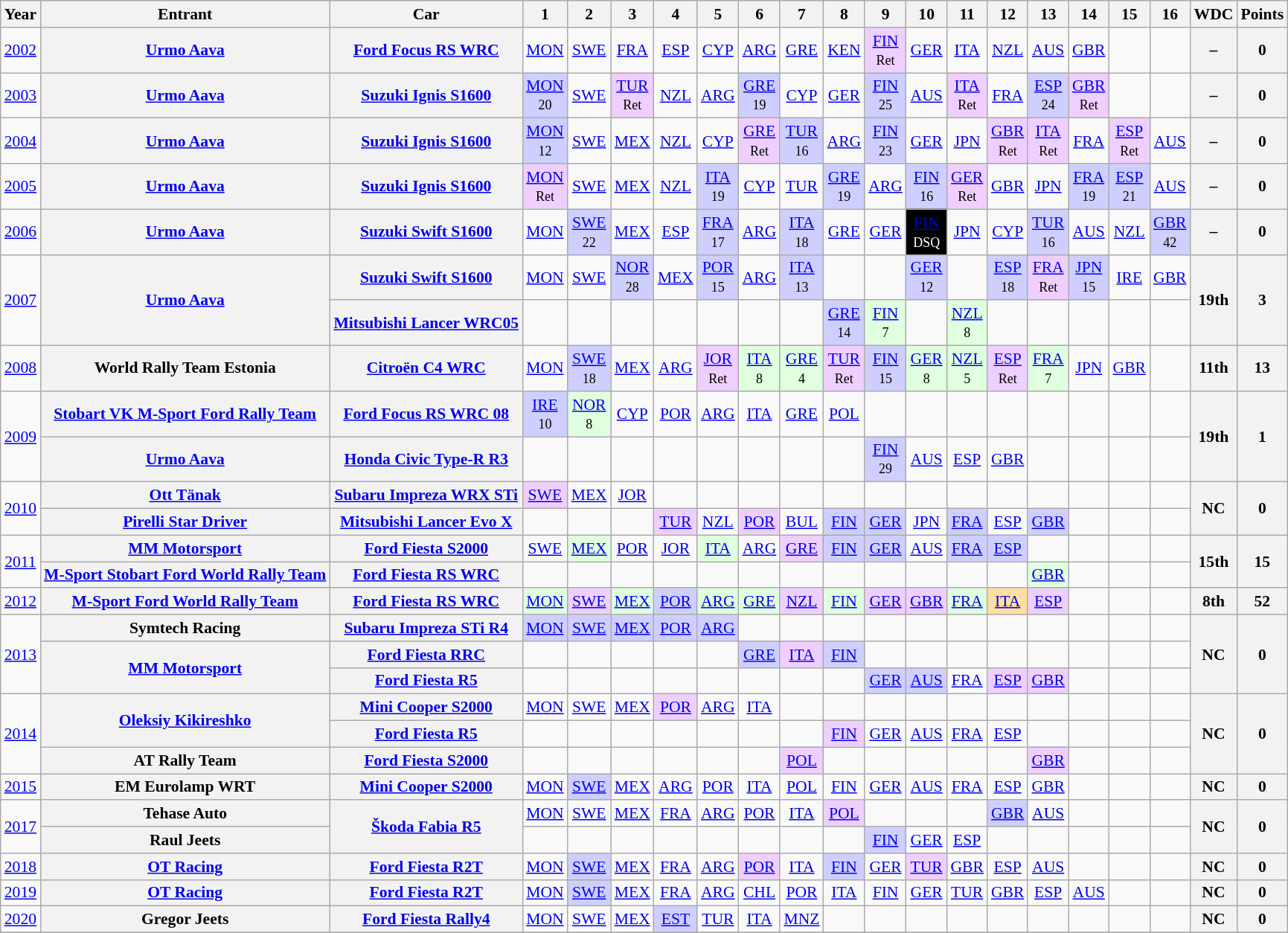<table class="wikitable" border="1" style="text-align:center; font-size:90%;">
<tr>
<th>Year</th>
<th>Entrant</th>
<th>Car</th>
<th>1</th>
<th>2</th>
<th>3</th>
<th>4</th>
<th>5</th>
<th>6</th>
<th>7</th>
<th>8</th>
<th>9</th>
<th>10</th>
<th>11</th>
<th>12</th>
<th>13</th>
<th>14</th>
<th>15</th>
<th>16</th>
<th>WDC</th>
<th>Points</th>
</tr>
<tr>
<td><a href='#'>2002</a></td>
<th><a href='#'>Urmo Aava</a></th>
<th><a href='#'>Ford Focus RS WRC</a></th>
<td><a href='#'>MON</a></td>
<td><a href='#'>SWE</a></td>
<td><a href='#'>FRA</a></td>
<td><a href='#'>ESP</a></td>
<td><a href='#'>CYP</a></td>
<td><a href='#'>ARG</a></td>
<td><a href='#'>GRE</a></td>
<td><a href='#'>KEN</a></td>
<td style="background:#EFCFFF;"><a href='#'>FIN</a><br><small>Ret</small></td>
<td><a href='#'>GER</a></td>
<td><a href='#'>ITA</a></td>
<td><a href='#'>NZL</a></td>
<td><a href='#'>AUS</a></td>
<td><a href='#'>GBR</a></td>
<td></td>
<td></td>
<th>–</th>
<th>0</th>
</tr>
<tr>
<td><a href='#'>2003</a></td>
<th><a href='#'>Urmo Aava</a></th>
<th><a href='#'>Suzuki Ignis S1600</a></th>
<td style="background:#CFCFFF;"><a href='#'>MON</a><br><small>20</small></td>
<td><a href='#'>SWE</a></td>
<td style="background:#EFCFFF;"><a href='#'>TUR</a><br><small>Ret</small></td>
<td><a href='#'>NZL</a></td>
<td><a href='#'>ARG</a></td>
<td style="background:#CFCFFF;"><a href='#'>GRE</a><br><small>19</small></td>
<td><a href='#'>CYP</a></td>
<td><a href='#'>GER</a></td>
<td style="background:#CFCFFF;"><a href='#'>FIN</a><br><small>25</small></td>
<td><a href='#'>AUS</a></td>
<td style="background:#EFCFFF;"><a href='#'>ITA</a><br><small>Ret</small></td>
<td><a href='#'>FRA</a></td>
<td style="background:#CFCFFF;"><a href='#'>ESP</a><br><small>24</small></td>
<td style="background:#EFCFFF;"><a href='#'>GBR</a><br><small>Ret</small></td>
<td></td>
<td></td>
<th>–</th>
<th>0</th>
</tr>
<tr>
<td><a href='#'>2004</a></td>
<th><a href='#'>Urmo Aava</a></th>
<th><a href='#'>Suzuki Ignis S1600</a></th>
<td style="background:#CFCFFF;"><a href='#'>MON</a><br><small>12</small></td>
<td><a href='#'>SWE</a></td>
<td><a href='#'>MEX</a></td>
<td><a href='#'>NZL</a></td>
<td><a href='#'>CYP</a></td>
<td style="background:#EFCFFF;"><a href='#'>GRE</a><br><small>Ret</small></td>
<td style="background:#CFCFFF;"><a href='#'>TUR</a><br><small>16</small></td>
<td><a href='#'>ARG</a></td>
<td style="background:#CFCFFF;"><a href='#'>FIN</a><br><small>23</small></td>
<td><a href='#'>GER</a></td>
<td><a href='#'>JPN</a></td>
<td style="background:#EFCFFF;"><a href='#'>GBR</a><br><small>Ret</small></td>
<td style="background:#EFCFFF;"><a href='#'>ITA</a><br><small>Ret</small></td>
<td><a href='#'>FRA</a></td>
<td style="background:#EFCFFF;"><a href='#'>ESP</a><br><small>Ret</small></td>
<td><a href='#'>AUS</a></td>
<th>–</th>
<th>0</th>
</tr>
<tr>
<td><a href='#'>2005</a></td>
<th><a href='#'>Urmo Aava</a></th>
<th><a href='#'>Suzuki Ignis S1600</a></th>
<td style="background:#EFCFFF;"><a href='#'>MON</a><br><small>Ret</small></td>
<td><a href='#'>SWE</a></td>
<td><a href='#'>MEX</a></td>
<td><a href='#'>NZL</a></td>
<td style="background:#CFCFFF;"><a href='#'>ITA</a><br><small>19</small></td>
<td><a href='#'>CYP</a></td>
<td><a href='#'>TUR</a></td>
<td style="background:#CFCFFF;"><a href='#'>GRE</a><br><small>19</small></td>
<td><a href='#'>ARG</a></td>
<td style="background:#CFCFFF;"><a href='#'>FIN</a><br><small>16</small></td>
<td style="background:#EFCFFF;"><a href='#'>GER</a><br><small>Ret</small></td>
<td><a href='#'>GBR</a></td>
<td><a href='#'>JPN</a></td>
<td style="background:#CFCFFF;"><a href='#'>FRA</a><br><small>19</small></td>
<td style="background:#CFCFFF;"><a href='#'>ESP</a><br><small>21</small></td>
<td><a href='#'>AUS</a></td>
<th>–</th>
<th>0</th>
</tr>
<tr>
<td><a href='#'>2006</a></td>
<th><a href='#'>Urmo Aava</a></th>
<th><a href='#'>Suzuki Swift S1600</a></th>
<td><a href='#'>MON</a></td>
<td style="background:#CFCFFF;"><a href='#'>SWE</a><br><small>22</small></td>
<td><a href='#'>MEX</a></td>
<td><a href='#'>ESP</a></td>
<td style="background:#CFCFFF;"><a href='#'>FRA</a><br><small>17</small></td>
<td><a href='#'>ARG</a></td>
<td style="background:#CFCFFF;"><a href='#'>ITA</a><br><small>18</small></td>
<td><a href='#'>GRE</a></td>
<td><a href='#'>GER</a></td>
<td style="background:#000000; color:#ffffff"><a href='#'><span>FIN</span></a><br><small>DSQ</small></td>
<td><a href='#'>JPN</a></td>
<td><a href='#'>CYP</a></td>
<td style="background:#CFCFFF;"><a href='#'>TUR</a><br><small>16</small></td>
<td><a href='#'>AUS</a></td>
<td><a href='#'>NZL</a></td>
<td style="background:#CFCFFF;"><a href='#'>GBR</a><br><small>42</small></td>
<th>–</th>
<th>0</th>
</tr>
<tr>
<td rowspan=2><a href='#'>2007</a></td>
<th rowspan=2><a href='#'>Urmo Aava</a></th>
<th><a href='#'>Suzuki Swift S1600</a></th>
<td><a href='#'>MON</a></td>
<td><a href='#'>SWE</a></td>
<td style="background:#CFCFFF;"><a href='#'>NOR</a><br><small>28</small></td>
<td><a href='#'>MEX</a></td>
<td style="background:#CFCFFF;"><a href='#'>POR</a><br><small>15</small></td>
<td><a href='#'>ARG</a></td>
<td style="background:#CFCFFF;"><a href='#'>ITA</a><br><small>13</small></td>
<td></td>
<td></td>
<td style="background:#CFCFFF;"><a href='#'>GER</a><br><small>12</small></td>
<td></td>
<td style="background:#CFCFFF;"><a href='#'>ESP</a><br><small>18</small></td>
<td style="background:#EFCFFF;"><a href='#'>FRA</a><br><small>Ret</small></td>
<td style="background:#CFCFFF;"><a href='#'>JPN</a><br><small>15</small></td>
<td><a href='#'>IRE</a></td>
<td><a href='#'>GBR</a></td>
<th rowspan=2>19th</th>
<th rowspan=2>3</th>
</tr>
<tr>
<th><a href='#'>Mitsubishi Lancer WRC05</a></th>
<td></td>
<td></td>
<td></td>
<td></td>
<td></td>
<td></td>
<td></td>
<td style="background:#CFCFFF;"><a href='#'>GRE</a><br><small>14</small></td>
<td style="background:#DFFFDF;"><a href='#'>FIN</a><br><small>7</small></td>
<td></td>
<td style="background:#DFFFDF;"><a href='#'>NZL</a><br><small>8</small></td>
<td></td>
<td></td>
<td></td>
<td></td>
<td></td>
</tr>
<tr>
<td><a href='#'>2008</a></td>
<th>World Rally Team Estonia</th>
<th><a href='#'>Citroën C4 WRC</a></th>
<td><a href='#'>MON</a></td>
<td style="background:#CFCFFF;"><a href='#'>SWE</a><br><small>18</small></td>
<td><a href='#'>MEX</a></td>
<td><a href='#'>ARG</a></td>
<td style="background:#EFCFFF;"><a href='#'>JOR</a><br><small>Ret</small></td>
<td style="background:#DFFFDF;"><a href='#'>ITA</a><br><small>8</small></td>
<td style="background:#DFFFDF;"><a href='#'>GRE</a><br><small>4</small></td>
<td style="background:#EFCFFF;"><a href='#'>TUR</a><br><small>Ret</small></td>
<td style="background:#CFCFFF;"><a href='#'>FIN</a><br><small>15</small></td>
<td style="background:#DFFFDF;"><a href='#'>GER</a><br><small>8</small></td>
<td style="background:#DFFFDF;"><a href='#'>NZL</a><br><small>5</small></td>
<td style="background:#EFCFFF;"><a href='#'>ESP</a><br><small>Ret</small></td>
<td style="background:#DFFFDF;"><a href='#'>FRA</a><br><small>7</small></td>
<td><a href='#'>JPN</a></td>
<td><a href='#'>GBR</a></td>
<td></td>
<th>11th</th>
<th>13</th>
</tr>
<tr>
<td rowspan="2"><a href='#'>2009</a></td>
<th><a href='#'>Stobart VK M-Sport Ford Rally Team</a></th>
<th><a href='#'>Ford Focus RS WRC 08</a></th>
<td style="background:#CFCFFF;"><a href='#'>IRE</a><br><small>10</small></td>
<td style="background:#DFFFDF;"><a href='#'>NOR</a><br><small>8</small></td>
<td><a href='#'>CYP</a></td>
<td><a href='#'>POR</a></td>
<td><a href='#'>ARG</a></td>
<td><a href='#'>ITA</a></td>
<td><a href='#'>GRE</a></td>
<td><a href='#'>POL</a></td>
<td></td>
<td></td>
<td></td>
<td></td>
<td></td>
<td></td>
<td></td>
<td></td>
<th rowspan="2">19th</th>
<th rowspan="2">1</th>
</tr>
<tr>
<th><a href='#'>Urmo Aava</a></th>
<th><a href='#'>Honda Civic Type-R R3</a></th>
<td></td>
<td></td>
<td></td>
<td></td>
<td></td>
<td></td>
<td></td>
<td></td>
<td style="background:#CFCFFF;"><a href='#'>FIN</a><br><small>29</small></td>
<td><a href='#'>AUS</a></td>
<td><a href='#'>ESP</a></td>
<td><a href='#'>GBR</a></td>
<td></td>
<td></td>
<td></td>
<td></td>
</tr>
<tr>
<td rowspan=2><a href='#'>2010</a></td>
<th><a href='#'>Ott Tänak</a></th>
<th><a href='#'>Subaru Impreza WRX STi</a></th>
<td style="background:#EFCFFF;"><a href='#'>SWE</a><br></td>
<td><a href='#'>MEX</a></td>
<td><a href='#'>JOR</a></td>
<td></td>
<td></td>
<td></td>
<td></td>
<td></td>
<td></td>
<td></td>
<td></td>
<td></td>
<td></td>
<td></td>
<td></td>
<td></td>
<th rowspan=2>NC</th>
<th rowspan=2>0</th>
</tr>
<tr>
<th><a href='#'>Pirelli Star Driver</a></th>
<th><a href='#'>Mitsubishi Lancer Evo X</a></th>
<td></td>
<td></td>
<td></td>
<td style="background:#EFCFFF;"><a href='#'>TUR</a><br></td>
<td><a href='#'>NZL</a></td>
<td style="background:#EFCFFF;"><a href='#'>POR</a><br></td>
<td><a href='#'>BUL</a></td>
<td style="background:#CFCFFF;"><a href='#'>FIN</a><br></td>
<td style="background:#CFCFFF;"><a href='#'>GER</a><br></td>
<td><a href='#'>JPN</a></td>
<td style="background:#CFCFFF;"><a href='#'>FRA</a><br></td>
<td><a href='#'>ESP</a></td>
<td style="background:#CFCFFF;"><a href='#'>GBR</a><br></td>
<td></td>
<td></td>
<td></td>
</tr>
<tr>
<td rowspan=2><a href='#'>2011</a></td>
<th><a href='#'>MM Motorsport</a></th>
<th><a href='#'>Ford Fiesta S2000</a></th>
<td><a href='#'>SWE</a></td>
<td style="background:#DFFFDF;"><a href='#'>MEX</a><br></td>
<td><a href='#'>POR</a></td>
<td><a href='#'>JOR</a></td>
<td style="background:#DFFFDF;"><a href='#'>ITA</a><br></td>
<td><a href='#'>ARG</a></td>
<td style="background:#EFCFFF;"><a href='#'>GRE</a><br></td>
<td style="background:#CFCFFF;"><a href='#'>FIN</a><br></td>
<td style="background:#CFCFFF;"><a href='#'>GER</a><br></td>
<td><a href='#'>AUS</a></td>
<td style="background:#CFCFFF;"><a href='#'>FRA</a><br></td>
<td style="background:#CFCFFF;"><a href='#'>ESP</a><br></td>
<td></td>
<td></td>
<td></td>
<td></td>
<th rowspan=2>15th</th>
<th rowspan=2>15</th>
</tr>
<tr>
<th><a href='#'>M-Sport Stobart Ford World Rally Team</a></th>
<th><a href='#'>Ford Fiesta RS WRC</a></th>
<td></td>
<td></td>
<td></td>
<td></td>
<td></td>
<td></td>
<td></td>
<td></td>
<td></td>
<td></td>
<td></td>
<td></td>
<td style="background:#DFFFDF;"><a href='#'>GBR</a><br></td>
<td></td>
<td></td>
<td></td>
</tr>
<tr>
<td><a href='#'>2012</a></td>
<th><a href='#'>M-Sport Ford World Rally Team</a></th>
<th><a href='#'>Ford Fiesta RS WRC</a></th>
<td style="background:#DFFFDF;"><a href='#'>MON</a><br></td>
<td style="background:#EFCFFF;"><a href='#'>SWE</a><br></td>
<td style="background:#DFFFDF;"><a href='#'>MEX</a><br></td>
<td style="background:#CFCFFF;"><a href='#'>POR</a><br></td>
<td style="background:#DFFFDF;"><a href='#'>ARG</a><br></td>
<td style="background:#DFFFDF;"><a href='#'>GRE</a><br></td>
<td style="background:#EFCFFF;"><a href='#'>NZL</a><br></td>
<td style="background:#DFFFDF;"><a href='#'>FIN</a><br></td>
<td style="background:#EFCFFF;"><a href='#'>GER</a><br></td>
<td style="background:#EFCFFF;"><a href='#'>GBR</a><br></td>
<td style="background:#DFFFDF;"><a href='#'>FRA</a><br></td>
<td style="background:#FFDF9F;"><a href='#'>ITA</a><br></td>
<td style="background:#EFCFFF;"><a href='#'>ESP</a><br></td>
<td></td>
<td></td>
<td></td>
<th>8th</th>
<th>52</th>
</tr>
<tr>
<td rowspan=3><a href='#'>2013</a></td>
<th>Symtech Racing</th>
<th><a href='#'>Subaru Impreza STi R4</a></th>
<td style="background:#CFCFFF;"><a href='#'>MON</a><br></td>
<td style="background:#CFCFFF;"><a href='#'>SWE</a><br></td>
<td style="background:#CFCFFF;"><a href='#'>MEX</a><br></td>
<td style="background:#CFCFFF;"><a href='#'>POR</a><br></td>
<td style="background:#CFCFFF;"><a href='#'>ARG</a><br></td>
<td></td>
<td></td>
<td></td>
<td></td>
<td></td>
<td></td>
<td></td>
<td></td>
<td></td>
<td></td>
<td></td>
<th rowspan=3>NC</th>
<th rowspan=3>0</th>
</tr>
<tr>
<th rowspan=2><a href='#'>MM Motorsport</a></th>
<th><a href='#'>Ford Fiesta RRC</a></th>
<td></td>
<td></td>
<td></td>
<td></td>
<td></td>
<td style="background:#CFCFFF;"><a href='#'>GRE</a><br></td>
<td style="background:#EFCFFF;"><a href='#'>ITA</a><br></td>
<td style="background:#CFCFFF;"><a href='#'>FIN</a><br></td>
<td></td>
<td></td>
<td></td>
<td></td>
<td></td>
<td></td>
<td></td>
<td></td>
</tr>
<tr>
<th><a href='#'>Ford Fiesta R5</a></th>
<td></td>
<td></td>
<td></td>
<td></td>
<td></td>
<td></td>
<td></td>
<td></td>
<td style="background:#CFCFFF;"><a href='#'>GER</a><br></td>
<td style="background:#CFCFFF;"><a href='#'>AUS</a><br></td>
<td><a href='#'>FRA</a></td>
<td style="background:#EFCFFF;"><a href='#'>ESP</a><br></td>
<td style="background:#EFCFFF;"><a href='#'>GBR</a><br></td>
<td></td>
<td></td>
<td></td>
</tr>
<tr>
<td rowspan=3><a href='#'>2014</a></td>
<th rowspan=2><a href='#'>Oleksiy Kikireshko</a></th>
<th><a href='#'>Mini Cooper S2000</a></th>
<td><a href='#'>MON</a></td>
<td><a href='#'>SWE</a></td>
<td><a href='#'>MEX</a></td>
<td style="background:#EFCFFF;"><a href='#'>POR</a><br></td>
<td><a href='#'>ARG</a></td>
<td><a href='#'>ITA</a></td>
<td></td>
<td></td>
<td></td>
<td></td>
<td></td>
<td></td>
<td></td>
<td></td>
<td></td>
<td></td>
<th rowspan=3>NC</th>
<th rowspan=3>0</th>
</tr>
<tr>
<th><a href='#'>Ford Fiesta R5</a></th>
<td></td>
<td></td>
<td></td>
<td></td>
<td></td>
<td></td>
<td></td>
<td style="background:#EFCFFF;"><a href='#'>FIN</a><br></td>
<td><a href='#'>GER</a></td>
<td><a href='#'>AUS</a></td>
<td><a href='#'>FRA</a></td>
<td><a href='#'>ESP</a></td>
<td></td>
<td></td>
<td></td>
</tr>
<tr>
<th>AT Rally Team</th>
<th><a href='#'>Ford Fiesta S2000</a></th>
<td></td>
<td></td>
<td></td>
<td></td>
<td></td>
<td></td>
<td style="background:#EFCFFF;"><a href='#'>POL</a><br></td>
<td></td>
<td></td>
<td></td>
<td></td>
<td></td>
<td style="background:#EFCFFF;"><a href='#'>GBR</a><br></td>
<td></td>
<td></td>
<td></td>
</tr>
<tr>
<td><a href='#'>2015</a></td>
<th>EM Eurolamp WRT</th>
<th><a href='#'>Mini Cooper S2000</a></th>
<td><a href='#'>MON</a></td>
<td style="background:#CFCFFF;"><a href='#'>SWE</a><br></td>
<td><a href='#'>MEX</a></td>
<td><a href='#'>ARG</a></td>
<td><a href='#'>POR</a></td>
<td><a href='#'>ITA</a></td>
<td><a href='#'>POL</a></td>
<td><a href='#'>FIN</a></td>
<td><a href='#'>GER</a></td>
<td><a href='#'>AUS</a></td>
<td><a href='#'>FRA</a></td>
<td><a href='#'>ESP</a></td>
<td><a href='#'>GBR</a></td>
<td></td>
<td></td>
<td></td>
<th>NC</th>
<th>0</th>
</tr>
<tr>
<td rowspan=2><a href='#'>2017</a></td>
<th>Tehase Auto</th>
<th rowspan=2><a href='#'>Škoda Fabia R5</a></th>
<td><a href='#'>MON</a></td>
<td><a href='#'>SWE</a></td>
<td><a href='#'>MEX</a></td>
<td><a href='#'>FRA</a></td>
<td><a href='#'>ARG</a></td>
<td><a href='#'>POR</a></td>
<td><a href='#'>ITA</a></td>
<td style="background:#EFCFFF;"><a href='#'>POL</a><br></td>
<td></td>
<td></td>
<td></td>
<td style="background:#CFCFFF;"><a href='#'>GBR</a><br></td>
<td><a href='#'>AUS</a></td>
<td></td>
<td></td>
<td></td>
<th rowspan=2>NC</th>
<th rowspan=2>0</th>
</tr>
<tr>
<th>Raul Jeets</th>
<td></td>
<td></td>
<td></td>
<td></td>
<td></td>
<td></td>
<td></td>
<td></td>
<td style="background:#CFCFFF;"><a href='#'>FIN</a><br></td>
<td><a href='#'>GER</a></td>
<td><a href='#'>ESP</a></td>
<td></td>
<td></td>
<td></td>
<td></td>
<td></td>
</tr>
<tr>
<td><a href='#'>2018</a></td>
<th><a href='#'>OT Racing</a></th>
<th><a href='#'>Ford Fiesta R2T</a></th>
<td><a href='#'>MON</a></td>
<td style="background:#CFCFFF;"><a href='#'>SWE</a><br></td>
<td><a href='#'>MEX</a></td>
<td><a href='#'>FRA</a></td>
<td><a href='#'>ARG</a></td>
<td style="background:#EFCFFF;"><a href='#'>POR</a><br></td>
<td><a href='#'>ITA</a></td>
<td style="background:#CFCFFF;"><a href='#'>FIN</a><br></td>
<td><a href='#'>GER</a></td>
<td style="background:#EFCFFF;"><a href='#'>TUR</a><br></td>
<td><a href='#'>GBR</a></td>
<td><a href='#'>ESP</a></td>
<td><a href='#'>AUS</a></td>
<td></td>
<td></td>
<td></td>
<th>NC</th>
<th>0</th>
</tr>
<tr>
<td><a href='#'>2019</a></td>
<th><a href='#'>OT Racing</a></th>
<th><a href='#'>Ford Fiesta R2T</a></th>
<td><a href='#'>MON</a></td>
<td style="background:#CFCFFF;"><a href='#'>SWE</a><br></td>
<td><a href='#'>MEX</a></td>
<td><a href='#'>FRA</a></td>
<td><a href='#'>ARG</a></td>
<td><a href='#'>CHL</a></td>
<td><a href='#'>POR</a></td>
<td><a href='#'>ITA</a></td>
<td><a href='#'>FIN</a></td>
<td><a href='#'>GER</a></td>
<td><a href='#'>TUR</a></td>
<td><a href='#'>GBR</a></td>
<td><a href='#'>ESP</a></td>
<td><a href='#'>AUS</a><br></td>
<td></td>
<td></td>
<th>NC</th>
<th>0</th>
</tr>
<tr>
<td><a href='#'>2020</a></td>
<th>Gregor Jeets</th>
<th><a href='#'>Ford Fiesta Rally4</a></th>
<td><a href='#'>MON</a></td>
<td><a href='#'>SWE</a></td>
<td><a href='#'>MEX</a></td>
<td style="background:#CFCFFF"><a href='#'>EST</a><br></td>
<td><a href='#'>TUR</a></td>
<td><a href='#'>ITA</a></td>
<td><a href='#'>MNZ</a></td>
<td></td>
<td></td>
<td></td>
<td></td>
<td></td>
<td></td>
<td></td>
<td></td>
<td></td>
<th>NC</th>
<th>0</th>
</tr>
<tr>
</tr>
<tr>
</tr>
</table>
